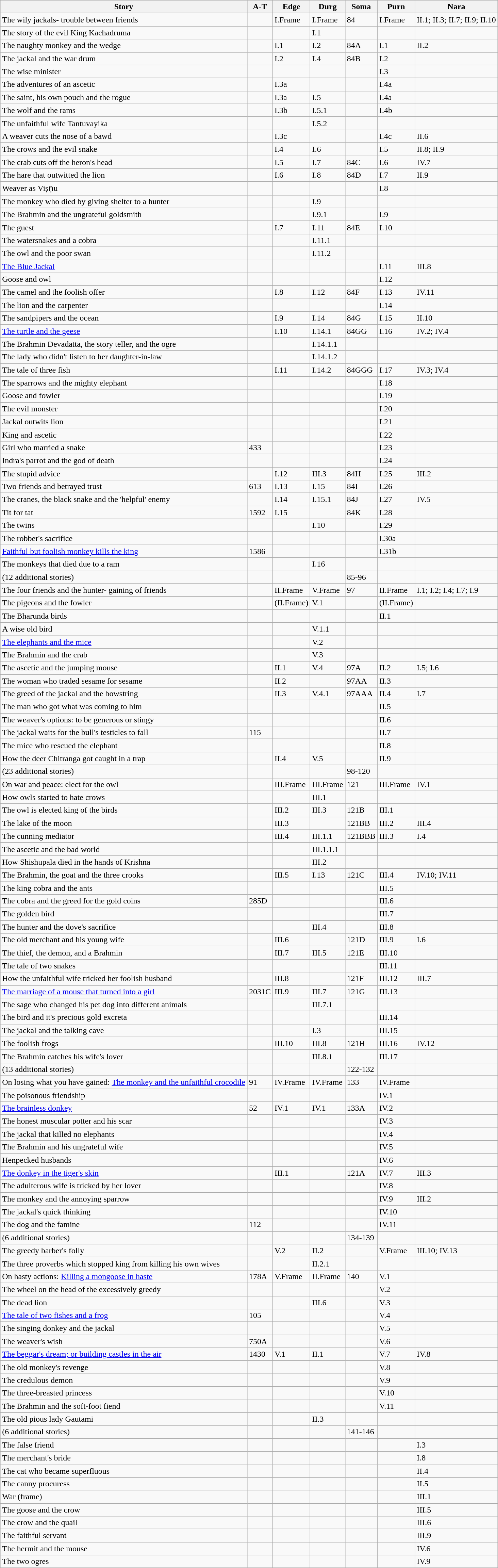<table class="wikitable sortable">
<tr>
<th class="unsortable">Story</th>
<th>A-T</th>
<th>Edge</th>
<th>Durg</th>
<th>Soma</th>
<th>Purn</th>
<th>Nara</th>
</tr>
<tr>
<td>The wily jackals- trouble between friends</td>
<td></td>
<td data-sort-value="01">I.Frame</td>
<td data-sort-value="101">I.Frame</td>
<td data-sort-value="101">84</td>
<td data-sort-value="01">I.Frame</td>
<td data-sort-value="08">II.1; II.3; II.7; II.9; II.10</td>
</tr>
<tr>
<td>The story of the evil King Kachadruma</td>
<td></td>
<td></td>
<td data-sort-value="102">I.1</td>
<td></td>
<td></td>
<td></td>
</tr>
<tr>
<td>The naughty monkey and the wedge</td>
<td></td>
<td data-sort-value="02">I.1</td>
<td data-sort-value="103">I.2</td>
<td data-sort-value="102">84A</td>
<td data-sort-value="02">I.1</td>
<td data-sort-value="09">II.2</td>
</tr>
<tr>
<td>The jackal and the war drum</td>
<td></td>
<td data-sort-value="03">I.2</td>
<td data-sort-value="105">I.4</td>
<td data-sort-value="103">84B</td>
<td data-sort-value="03">I.2</td>
<td></td>
</tr>
<tr>
<td>The wise minister</td>
<td></td>
<td></td>
<td></td>
<td></td>
<td data-sort-value="04">I.3</td>
<td></td>
</tr>
<tr>
<td>The adventures of an ascetic</td>
<td></td>
<td data-sort-value="04">I.3a</td>
<td></td>
<td></td>
<td data-sort-value="05">I.4a</td>
<td></td>
</tr>
<tr>
<td>The saint, his own pouch and the rogue</td>
<td></td>
<td data-sort-value="05">I.3a</td>
<td data-sort-value="106">I.5</td>
<td></td>
<td data-sort-value="06">I.4a</td>
<td></td>
</tr>
<tr>
<td>The wolf and the rams</td>
<td></td>
<td data-sort-value="06">I.3b</td>
<td data-sort-value="107">I.5.1</td>
<td></td>
<td data-sort-value="07">I.4b</td>
<td></td>
</tr>
<tr>
<td>The unfaithful wife Tantuvayika</td>
<td></td>
<td></td>
<td data-sort-value="108">I.5.2</td>
<td></td>
<td></td>
<td></td>
</tr>
<tr>
<td>A weaver cuts the nose of a bawd</td>
<td></td>
<td data-sort-value="07">I.3c</td>
<td></td>
<td></td>
<td data-sort-value="08">I.4c</td>
<td data-sort-value="12">II.6</td>
</tr>
<tr>
<td>The crows and the evil snake</td>
<td></td>
<td data-sort-value="08">I.4</td>
<td data-sort-value="109">I.6</td>
<td></td>
<td data-sort-value="09">I.5</td>
<td data-sort-value="13">II.8; II.9</td>
</tr>
<tr>
<td>The crab cuts off the heron's head</td>
<td></td>
<td data-sort-value="09">I.5</td>
<td data-sort-value="110">I.7</td>
<td data-sort-value="104">84C</td>
<td data-sort-value="10">I.6</td>
<td data-sort-value="31">IV.7</td>
</tr>
<tr>
<td>The hare that outwitted the lion</td>
<td></td>
<td data-sort-value="10">I.6</td>
<td data-sort-value="111">I.8</td>
<td data-sort-value="105">84D</td>
<td data-sort-value="11">I.7</td>
<td data-sort-value="14">II.9</td>
</tr>
<tr>
<td>Weaver as Vișṇu</td>
<td></td>
<td></td>
<td></td>
<td></td>
<td data-sort-value="12">I.8</td>
<td></td>
</tr>
<tr>
<td>The monkey who died by giving shelter to a hunter</td>
<td></td>
<td></td>
<td data-sort-value="112">I.9</td>
<td></td>
<td></td>
<td></td>
</tr>
<tr>
<td>The Brahmin and the ungrateful goldsmith</td>
<td></td>
<td></td>
<td data-sort-value="113">I.9.1</td>
<td></td>
<td data-sort-value="13">I.9</td>
<td></td>
</tr>
<tr>
<td>The guest</td>
<td></td>
<td data-sort-value="11">I.7</td>
<td data-sort-value="115">I.11</td>
<td data-sort-value="106">84E</td>
<td data-sort-value="14">I.10</td>
<td></td>
</tr>
<tr>
<td>The watersnakes and a cobra</td>
<td></td>
<td></td>
<td data-sort-value="116">I.11.1</td>
<td></td>
<td></td>
<td></td>
</tr>
<tr>
<td>The owl and the poor swan</td>
<td></td>
<td></td>
<td data-sort-value="117">I.11.2</td>
<td></td>
<td></td>
<td></td>
</tr>
<tr>
<td><a href='#'>The Blue Jackal</a></td>
<td></td>
<td></td>
<td></td>
<td></td>
<td data-sort-value="15">I.11</td>
<td data-sort-value="23">III.8</td>
</tr>
<tr>
<td>Goose and owl</td>
<td></td>
<td></td>
<td></td>
<td></td>
<td data-sort-value="16">I.12</td>
<td></td>
</tr>
<tr>
<td>The camel and the foolish offer</td>
<td></td>
<td data-sort-value="12">I.8</td>
<td data-sort-value="118">I.12</td>
<td data-sort-value="107">84F</td>
<td data-sort-value="17">I.13</td>
<td data-sort-value="35">IV.11</td>
</tr>
<tr>
<td>The lion and the carpenter</td>
<td></td>
<td></td>
<td></td>
<td></td>
<td data-sort-value="18">I.14</td>
<td></td>
</tr>
<tr>
<td>The sandpipers and the ocean</td>
<td></td>
<td data-sort-value="13">I.9</td>
<td data-sort-value="120">I.14</td>
<td data-sort-value="108">84G</td>
<td data-sort-value="19">I.15</td>
<td data-sort-value="15">II.10</td>
</tr>
<tr>
<td><a href='#'>The turtle and the geese</a></td>
<td></td>
<td data-sort-value="14">I.10</td>
<td data-sort-value="121">I.14.1</td>
<td data-sort-value="109">84GG</td>
<td data-sort-value="20">I.16</td>
<td data-sort-value="27">IV.2; IV.4</td>
</tr>
<tr>
<td>The Brahmin Devadatta, the story teller, and the ogre</td>
<td></td>
<td></td>
<td data-sort-value="122">I.14.1.1</td>
<td></td>
<td></td>
<td></td>
</tr>
<tr>
<td>The lady who didn't listen to her daughter-in-law</td>
<td></td>
<td></td>
<td data-sort-value="123">I.14.1.2</td>
<td></td>
<td></td>
<td></td>
</tr>
<tr>
<td>The tale of three fish</td>
<td></td>
<td data-sort-value="15">I.11</td>
<td data-sort-value="124">I.14.2</td>
<td data-sort-value="110">84GGG</td>
<td data-sort-value="21">I.17</td>
<td data-sort-value="28">IV.3; IV.4</td>
</tr>
<tr>
<td>The sparrows and the mighty elephant</td>
<td></td>
<td></td>
<td></td>
<td></td>
<td data-sort-value="22">I.18</td>
<td></td>
</tr>
<tr>
<td>Goose and fowler</td>
<td></td>
<td></td>
<td></td>
<td></td>
<td data-sort-value="23">I.19</td>
<td></td>
</tr>
<tr>
<td>The evil monster</td>
<td></td>
<td></td>
<td></td>
<td></td>
<td data-sort-value="24">I.20</td>
<td></td>
</tr>
<tr>
<td>Jackal outwits lion</td>
<td></td>
<td></td>
<td></td>
<td></td>
<td data-sort-value="25">I.21</td>
<td></td>
</tr>
<tr>
<td>King and ascetic</td>
<td></td>
<td></td>
<td></td>
<td></td>
<td data-sort-value="26">I.22</td>
<td></td>
</tr>
<tr>
<td>Girl who married a snake</td>
<td>433</td>
<td></td>
<td></td>
<td></td>
<td data-sort-value="27">I.23</td>
<td></td>
</tr>
<tr>
<td>Indra's parrot and the god of death</td>
<td></td>
<td></td>
<td></td>
<td></td>
<td data-sort-value="28">I.24</td>
<td></td>
</tr>
<tr>
<td>The stupid advice</td>
<td></td>
<td data-sort-value="16">I.12</td>
<td data-sort-value="307">III.3</td>
<td data-sort-value="111">84H</td>
<td data-sort-value="29">I.25</td>
<td data-sort-value="16">III.2</td>
</tr>
<tr>
<td>Two friends and betrayed trust</td>
<td>613</td>
<td data-sort-value="17">I.13</td>
<td data-sort-value="125">I.15</td>
<td data-sort-value="112">84I</td>
<td data-sort-value="30">I.26</td>
<td></td>
</tr>
<tr>
<td>The cranes, the black snake and the 'helpful' enemy</td>
<td></td>
<td data-sort-value="18">I.14</td>
<td data-sort-value="126">I.15.1</td>
<td data-sort-value="113">84J</td>
<td data-sort-value="31">I.27</td>
<td data-sort-value="29">IV.5</td>
</tr>
<tr>
<td>Tit for tat</td>
<td>1592</td>
<td data-sort-value="19">I.15</td>
<td></td>
<td data-sort-value="114">84K</td>
<td data-sort-value="32">I.28</td>
<td></td>
</tr>
<tr>
<td>The twins</td>
<td></td>
<td></td>
<td data-sort-value="114">I.10</td>
<td></td>
<td data-sort-value="33">I.29</td>
<td></td>
</tr>
<tr>
<td>The robber's sacrifice</td>
<td></td>
<td></td>
<td></td>
<td></td>
<td data-sort-value="34">I.30a</td>
<td></td>
</tr>
<tr>
<td><a href='#'>Faithful but foolish monkey kills the king</a></td>
<td>1586</td>
<td></td>
<td></td>
<td></td>
<td data-sort-value="35">I.31b</td>
<td></td>
</tr>
<tr>
<td>The monkeys that died due to a ram</td>
<td></td>
<td></td>
<td data-sort-value="127">I.16</td>
<td></td>
<td></td>
<td></td>
</tr>
<tr>
<td>(12 additional stories)</td>
<td></td>
<td></td>
<td></td>
<td data-sort-value="115">85-96</td>
<td></td>
<td></td>
</tr>
<tr>
<td>The four friends and the hunter- gaining of friends</td>
<td></td>
<td data-sort-value="20">II.Frame</td>
<td data-sort-value="501">V.Frame</td>
<td data-sort-value="201">97</td>
<td data-sort-value="36">II.Frame</td>
<td data-sort-value="01">I.1; I.2; I.4; I.7; I.9</td>
</tr>
<tr>
<td>The pigeons and the fowler</td>
<td></td>
<td data-sort-value="21">(II.Frame)</td>
<td data-sort-value="502">V.1</td>
<td></td>
<td data-sort-value="37">(II.Frame)</td>
<td></td>
</tr>
<tr>
<td>The Bharunda birds</td>
<td></td>
<td></td>
<td></td>
<td></td>
<td data-sort-value="38">II.1</td>
<td></td>
</tr>
<tr>
<td>A wise old bird</td>
<td></td>
<td></td>
<td data-sort-value="503">V.1.1</td>
<td></td>
<td></td>
<td></td>
</tr>
<tr>
<td><a href='#'>The elephants and the mice</a></td>
<td></td>
<td></td>
<td data-sort-value="504">V.2</td>
<td></td>
<td></td>
<td></td>
</tr>
<tr>
<td>The Brahmin and the crab</td>
<td></td>
<td></td>
<td data-sort-value="505">V.3</td>
<td></td>
<td></td>
<td></td>
</tr>
<tr>
<td>The ascetic and the jumping mouse</td>
<td></td>
<td data-sort-value="22">II.1</td>
<td data-sort-value="506">V.4</td>
<td data-sort-value="203">97A</td>
<td data-sort-value="39">II.2</td>
<td data-sort-value="04">I.5; I.6</td>
</tr>
<tr>
<td>The woman who traded sesame for sesame</td>
<td></td>
<td data-sort-value="23">II.2</td>
<td></td>
<td data-sort-value="204">97AA</td>
<td data-sort-value="40">II.3</td>
<td></td>
</tr>
<tr>
<td>The greed of the jackal and the bowstring</td>
<td></td>
<td data-sort-value="24">II.3</td>
<td data-sort-value="507">V.4.1</td>
<td data-sort-value="205">97AAA</td>
<td data-sort-value="41">II.4</td>
<td data-sort-value="06">I.7</td>
</tr>
<tr>
<td>The man who got what was coming to him</td>
<td></td>
<td></td>
<td></td>
<td></td>
<td data-sort-value="42">II.5</td>
<td></td>
</tr>
<tr>
<td>The weaver's options: to be generous or stingy</td>
<td></td>
<td></td>
<td></td>
<td></td>
<td data-sort-value="43">II.6</td>
<td></td>
</tr>
<tr>
<td>The jackal waits for the bull's testicles to fall</td>
<td>115</td>
<td></td>
<td></td>
<td></td>
<td data-sort-value="44">II.7</td>
<td></td>
</tr>
<tr>
<td>The mice who rescued the elephant</td>
<td></td>
<td></td>
<td></td>
<td></td>
<td data-sort-value="45">II.8</td>
<td></td>
</tr>
<tr>
<td>How the deer Chitranga got caught in a trap</td>
<td></td>
<td data-sort-value="25">II.4</td>
<td data-sort-value="507">V.5</td>
<td></td>
<td data-sort-value="46">II.9</td>
<td></td>
</tr>
<tr>
<td>(23 additional stories)</td>
<td></td>
<td></td>
<td></td>
<td data-sort-value="206">98-120</td>
<td></td>
<td></td>
</tr>
<tr>
<td>On war and peace: elect for the owl</td>
<td></td>
<td data-sort-value="26">III.Frame</td>
<td data-sort-value="301">III.Frame</td>
<td data-sort-value="301">121</td>
<td data-sort-value="47">III.Frame</td>
<td data-sort-value="26">IV.1</td>
</tr>
<tr>
<td>How owls started to hate crows</td>
<td></td>
<td></td>
<td data-sort-value="302">III.1</td>
<td></td>
<td></td>
<td></td>
</tr>
<tr>
<td>The owl is elected king of the birds</td>
<td></td>
<td data-sort-value="28">III.2</td>
<td data-sort-value="305">III.3</td>
<td data-sort-value="303">121B</td>
<td data-sort-value="48">III.1</td>
<td></td>
</tr>
<tr>
<td>The lake of the moon</td>
<td></td>
<td data-sort-value="29">III.3</td>
<td></td>
<td data-sort-value="304">121BB</td>
<td data-sort-value="49">III.2</td>
<td data-sort-value="19">III.4</td>
</tr>
<tr>
<td>The cunning mediator</td>
<td></td>
<td data-sort-value="30">III.4</td>
<td data-sort-value="303">III.1.1</td>
<td data-sort-value="305">121BBB</td>
<td data-sort-value="50">III.3</td>
<td data-sort-value="03">I.4</td>
</tr>
<tr>
<td>The ascetic and the bad world</td>
<td></td>
<td></td>
<td data-sort-value="304">III.1.1.1</td>
<td></td>
<td></td>
<td></td>
</tr>
<tr>
<td>How Shishupala died in the hands of Krishna</td>
<td></td>
<td></td>
<td data-sort-value="306">III.2</td>
<td></td>
<td></td>
<td></td>
</tr>
<tr>
<td>The Brahmin, the goat and the three crooks</td>
<td></td>
<td data-sort-value="31">III.5</td>
<td data-sort-value="119">I.13</td>
<td data-sort-value="306">121C</td>
<td data-sort-value="51">III.4</td>
<td data-sort-value="34">IV.10; IV.11</td>
</tr>
<tr>
<td>The king cobra and the ants</td>
<td></td>
<td></td>
<td></td>
<td></td>
<td data-sort-value="52">III.5</td>
<td></td>
</tr>
<tr>
<td>The cobra and the greed for the gold coins</td>
<td>285D</td>
<td></td>
<td></td>
<td></td>
<td data-sort-value="53">III.6</td>
<td></td>
</tr>
<tr>
<td>The golden bird</td>
<td></td>
<td></td>
<td></td>
<td></td>
<td data-sort-value="54">III.7</td>
<td></td>
</tr>
<tr>
<td>The hunter and the dove's sacrifice</td>
<td></td>
<td></td>
<td data-sort-value="308">III.4</td>
<td></td>
<td data-sort-value="55">III.8</td>
<td></td>
</tr>
<tr>
<td>The old merchant and his young wife</td>
<td></td>
<td data-sort-value="32">III.6</td>
<td></td>
<td data-sort-value="307">121D</td>
<td data-sort-value="56">III.9</td>
<td data-sort-value="05">I.6</td>
</tr>
<tr>
<td>The thief, the demon, and a Brahmin</td>
<td></td>
<td data-sort-value="33">III.7</td>
<td data-sort-value="309">III.5</td>
<td data-sort-value="308">121E</td>
<td data-sort-value="57">III.10</td>
<td></td>
</tr>
<tr>
<td>The tale of two snakes</td>
<td></td>
<td></td>
<td></td>
<td></td>
<td data-sort-value="58">III.11</td>
<td></td>
</tr>
<tr>
<td>How the unfaithful wife tricked her foolish husband</td>
<td></td>
<td data-sort-value="34">III.8</td>
<td></td>
<td data-sort-value="309">121F</td>
<td data-sort-value="59">III.12</td>
<td data-sort-value="22">III.7</td>
</tr>
<tr>
<td><a href='#'>The marriage of a mouse that turned into a girl</a></td>
<td>2031C</td>
<td data-sort-value="35">III.9</td>
<td data-sort-value="311">III.7</td>
<td data-sort-value="310">121G</td>
<td data-sort-value="60">III.13</td>
<td></td>
</tr>
<tr>
<td>The sage who changed his pet dog into different animals</td>
<td></td>
<td></td>
<td data-sort-value="312">III.7.1</td>
<td></td>
<td></td>
<td></td>
</tr>
<tr>
<td>The bird and it's precious gold excreta</td>
<td></td>
<td></td>
<td></td>
<td></td>
<td data-sort-value="61">III.14</td>
<td></td>
</tr>
<tr>
<td>The jackal and the talking cave</td>
<td></td>
<td></td>
<td data-sort-value="104">I.3</td>
<td></td>
<td data-sort-value="62">III.15</td>
<td></td>
</tr>
<tr>
<td>The foolish frogs</td>
<td></td>
<td data-sort-value="36">III.10</td>
<td data-sort-value="313">III.8</td>
<td data-sort-value="311">121H</td>
<td data-sort-value="63">III.16</td>
<td data-sort-value="36">IV.12</td>
</tr>
<tr>
<td>The Brahmin catches his wife's lover</td>
<td></td>
<td></td>
<td data-sort-value="314">III.8.1</td>
<td></td>
<td data-sort-value="64">III.17</td>
<td></td>
</tr>
<tr>
<td>(13 additional stories)</td>
<td></td>
<td></td>
<td></td>
<td data-sort-value="312">122-132</td>
<td></td>
<td></td>
</tr>
<tr>
<td>On losing what you have gained: <a href='#'>The monkey and the unfaithful crocodile</a></td>
<td>91</td>
<td data-sort-value="37">IV.Frame</td>
<td data-sort-value="401">IV.Frame</td>
<td data-sort-value="401">133</td>
<td data-sort-value="65">IV.Frame</td>
<td></td>
</tr>
<tr>
<td>The poisonous friendship</td>
<td></td>
<td></td>
<td></td>
<td></td>
<td data-sort-value="66">IV.1</td>
<td></td>
</tr>
<tr>
<td><a href='#'>The brainless donkey</a></td>
<td>52</td>
<td data-sort-value="38">IV.1</td>
<td data-sort-value="402">IV.1</td>
<td data-sort-value="402">133A</td>
<td data-sort-value="67">IV.2</td>
<td></td>
</tr>
<tr>
<td>The honest muscular potter and his scar</td>
<td></td>
<td></td>
<td></td>
<td></td>
<td data-sort-value="68">IV.3</td>
<td></td>
</tr>
<tr>
<td>The jackal that killed no elephants</td>
<td></td>
<td></td>
<td></td>
<td></td>
<td data-sort-value="69">IV.4</td>
<td></td>
</tr>
<tr>
<td>The Brahmin and his ungrateful wife</td>
<td></td>
<td></td>
<td></td>
<td></td>
<td data-sort-value="70">IV.5</td>
<td></td>
</tr>
<tr>
<td>Henpecked husbands</td>
<td></td>
<td></td>
<td></td>
<td></td>
<td data-sort-value="71">IV.6</td>
<td></td>
</tr>
<tr>
<td><a href='#'>The donkey in the tiger's skin</a></td>
<td></td>
<td data-sort-value="27">III.1</td>
<td></td>
<td data-sort-value="302">121A</td>
<td data-sort-value="72">IV.7</td>
<td data-sort-value="18">III.3</td>
</tr>
<tr>
<td>The adulterous wife is tricked by her lover</td>
<td></td>
<td></td>
<td></td>
<td></td>
<td data-sort-value="73">IV.8</td>
<td></td>
</tr>
<tr>
<td>The monkey and the annoying sparrow</td>
<td></td>
<td></td>
<td></td>
<td></td>
<td data-sort-value="74">IV.9</td>
<td data-sort-value="17">III.2</td>
</tr>
<tr>
<td>The jackal's quick thinking</td>
<td></td>
<td></td>
<td></td>
<td></td>
<td data-sort-value="75">IV.10</td>
<td></td>
</tr>
<tr>
<td>The dog and the famine</td>
<td>112</td>
<td></td>
<td></td>
<td></td>
<td data-sort-value="76">IV.11</td>
<td></td>
</tr>
<tr>
<td>(6 additional stories)</td>
<td></td>
<td></td>
<td></td>
<td data-sort-value="403">134-139</td>
<td></td>
<td></td>
</tr>
<tr>
<td>The greedy barber's folly</td>
<td></td>
<td data-sort-value="41">V.2</td>
<td data-sort-value="205">II.2</td>
<td></td>
<td data-sort-value="77">V.Frame</td>
<td data-sort-value="25">III.10; IV.13</td>
</tr>
<tr>
<td>The three proverbs which stopped king from killing his own wives</td>
<td></td>
<td></td>
<td data-sort-value="205">II.2.1</td>
<td></td>
<td></td>
<td></td>
</tr>
<tr>
<td>On hasty actions: <a href='#'>Killing a mongoose in haste</a></td>
<td>178A</td>
<td data-sort-value="39">V.Frame</td>
<td data-sort-value="201">II.Frame</td>
<td data-sort-value="501">140</td>
<td data-sort-value="78">V.1</td>
<td></td>
</tr>
<tr>
<td>The wheel on the head of the excessively greedy</td>
<td></td>
<td></td>
<td></td>
<td></td>
<td data-sort-value="79">V.2</td>
<td></td>
</tr>
<tr>
<td>The dead lion</td>
<td></td>
<td></td>
<td data-sort-value="310">III.6</td>
<td></td>
<td data-sort-value="80">V.3</td>
<td></td>
</tr>
<tr>
<td><a href='#'>The tale of two fishes and a frog</a></td>
<td>105</td>
<td></td>
<td></td>
<td></td>
<td data-sort-value="81">V.4</td>
<td></td>
</tr>
<tr>
<td>The singing donkey and the jackal</td>
<td></td>
<td></td>
<td></td>
<td></td>
<td data-sort-value="82">V.5</td>
<td></td>
</tr>
<tr>
<td>The weaver's wish</td>
<td>750A</td>
<td></td>
<td></td>
<td></td>
<td data-sort-value="83">V.6</td>
<td></td>
</tr>
<tr>
<td><a href='#'>The beggar's dream; or building castles in the air</a></td>
<td>1430</td>
<td data-sort-value="40">V.1</td>
<td data-sort-value="202">II.1</td>
<td></td>
<td data-sort-value="84">V.7</td>
<td data-sort-value="32">IV.8</td>
</tr>
<tr>
<td>The old monkey's revenge</td>
<td></td>
<td></td>
<td></td>
<td></td>
<td data-sort-value="85">V.8</td>
<td></td>
</tr>
<tr>
<td>The credulous demon</td>
<td></td>
<td></td>
<td></td>
<td></td>
<td data-sort-value="86">V.9</td>
<td></td>
</tr>
<tr>
<td>The three-breasted princess</td>
<td></td>
<td></td>
<td></td>
<td></td>
<td data-sort-value="87">V.10</td>
<td></td>
</tr>
<tr>
<td>The Brahmin and the soft-foot fiend</td>
<td></td>
<td></td>
<td></td>
<td></td>
<td data-sort-value="88">V.11</td>
<td></td>
</tr>
<tr>
<td>The old pious lady Gautami</td>
<td></td>
<td></td>
<td data-sort-value="206">II.3</td>
<td></td>
<td></td>
<td></td>
</tr>
<tr>
<td>(6 additional stories)</td>
<td></td>
<td></td>
<td></td>
<td data-sort-value="502">141-146</td>
<td></td>
<td></td>
</tr>
<tr>
<td>The false friend</td>
<td></td>
<td></td>
<td></td>
<td></td>
<td></td>
<td data-sort-value="02">I.3</td>
</tr>
<tr>
<td>The merchant's bride</td>
<td></td>
<td></td>
<td></td>
<td></td>
<td></td>
<td data-sort-value="07">I.8</td>
</tr>
<tr>
<td>The cat who became superfluous</td>
<td></td>
<td></td>
<td></td>
<td></td>
<td></td>
<td data-sort-value="10">II.4</td>
</tr>
<tr>
<td>The canny procuress</td>
<td></td>
<td></td>
<td></td>
<td></td>
<td></td>
<td data-sort-value="11">II.5</td>
</tr>
<tr>
<td>War (frame)</td>
<td></td>
<td></td>
<td></td>
<td></td>
<td></td>
<td data-sort-value="15">III.1</td>
</tr>
<tr>
<td>The goose and the crow</td>
<td></td>
<td></td>
<td></td>
<td></td>
<td></td>
<td data-sort-value="20">III.5</td>
</tr>
<tr>
<td>The crow and the quail</td>
<td></td>
<td></td>
<td></td>
<td></td>
<td></td>
<td data-sort-value="21">III.6</td>
</tr>
<tr>
<td>The faithful servant</td>
<td></td>
<td></td>
<td></td>
<td></td>
<td></td>
<td data-sort-value="24">III.9</td>
</tr>
<tr>
<td>The hermit and the mouse</td>
<td></td>
<td></td>
<td></td>
<td></td>
<td></td>
<td data-sort-value="30">IV.6</td>
</tr>
<tr>
<td>The two ogres</td>
<td></td>
<td></td>
<td></td>
<td></td>
<td></td>
<td data-sort-value="33">IV.9</td>
</tr>
</table>
